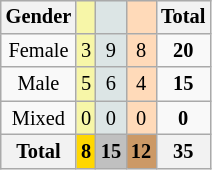<table class=wikitable style=font-size:85%;float:left;text-align:center>
<tr>
<th>Gender</th>
<td bgcolor=F7F6A8></td>
<td bgcolor=DCE5E5></td>
<td bgcolor=FFDAB9></td>
<th>Total</th>
</tr>
<tr>
<td>Female</td>
<td bgcolor=F7F6A8>3</td>
<td bgcolor=DCE5E5>9</td>
<td bgcolor=FFDAB9>8</td>
<td><strong>20</strong></td>
</tr>
<tr>
<td>Male</td>
<td bgcolor=F7F6A8>5</td>
<td bgcolor=DCE5E5>6</td>
<td bgcolor=FFDAB9>4</td>
<td><strong>15</strong></td>
</tr>
<tr>
<td>Mixed</td>
<td bgcolor=F7F6A8>0</td>
<td bgcolor=DCE5E5>0</td>
<td bgcolor=FFDAB9>0</td>
<td><strong>0</strong></td>
</tr>
<tr>
<th>Total</th>
<th style=background:gold>8</th>
<th style=background:silver>15</th>
<th style=background:#c96>12</th>
<th>35</th>
</tr>
</table>
